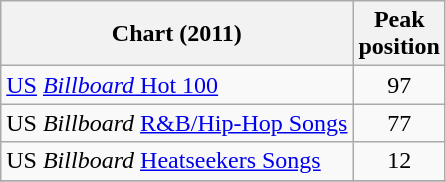<table class="wikitable">
<tr>
<th align="left">Chart (2011)</th>
<th align="left">Peak<br>position</th>
</tr>
<tr>
<td align="left"><a href='#'>US</a> <a href='#'><em>Billboard</em> Hot 100</a></td>
<td style="text-align:center;">97</td>
</tr>
<tr>
<td align="left">US <em>Billboard</em> <a href='#'>R&B/Hip-Hop Songs</a></td>
<td style="text-align:center;">77</td>
</tr>
<tr>
<td align="left">US <em>Billboard</em> <a href='#'>Heatseekers Songs</a></td>
<td style="text-align:center;">12</td>
</tr>
<tr>
</tr>
</table>
